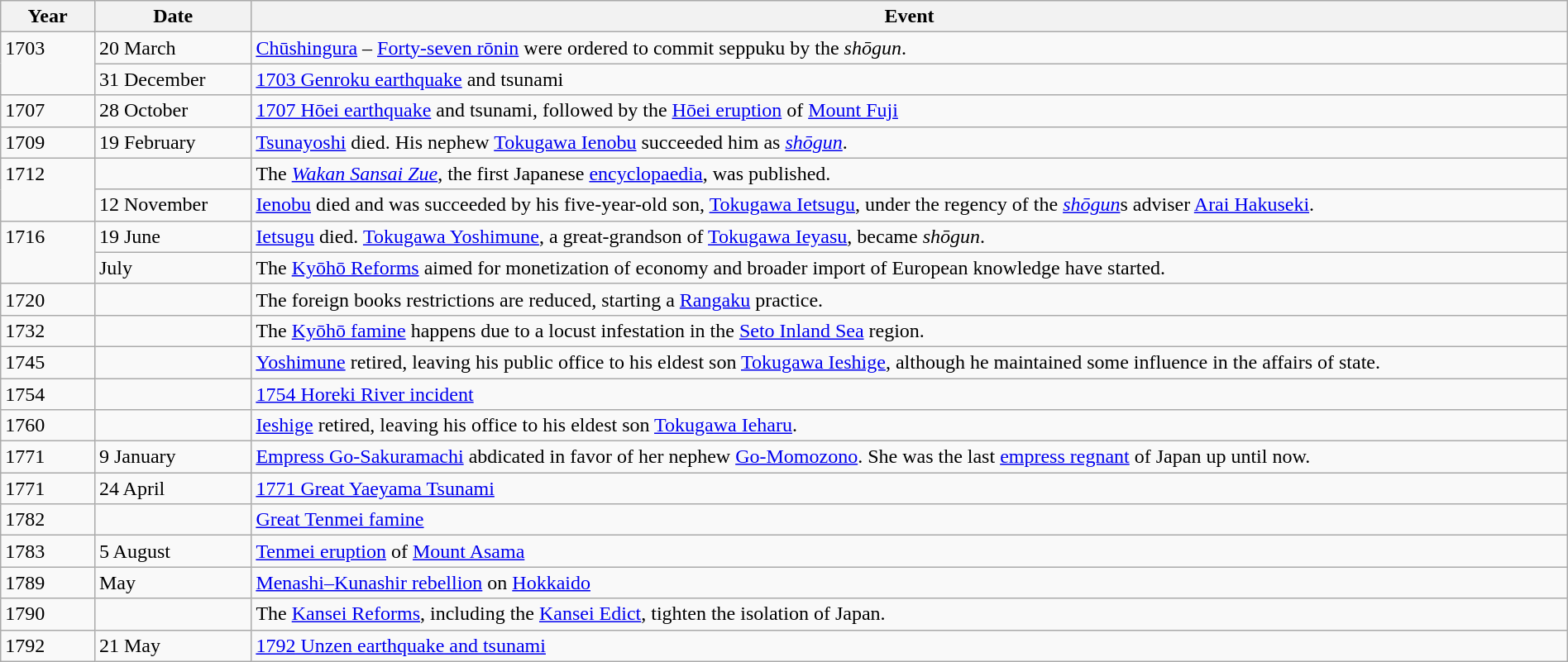<table class="wikitable" width="100%">
<tr>
<th style="width:6%">Year</th>
<th style="width:10%">Date</th>
<th>Event</th>
</tr>
<tr>
<td rowspan="2" valign="top">1703</td>
<td>20 March</td>
<td><a href='#'>Chūshingura</a> – <a href='#'>Forty-seven rōnin</a> were ordered to commit seppuku by the <em>shōgun</em>.</td>
</tr>
<tr>
<td>31 December</td>
<td><a href='#'>1703 Genroku earthquake</a> and tsunami</td>
</tr>
<tr>
<td>1707</td>
<td>28 October</td>
<td><a href='#'>1707 Hōei earthquake</a> and tsunami, followed by the <a href='#'>Hōei eruption</a> of <a href='#'>Mount Fuji</a></td>
</tr>
<tr>
<td>1709</td>
<td>19 February</td>
<td><a href='#'>Tsunayoshi</a> died. His nephew <a href='#'>Tokugawa Ienobu</a> succeeded him as <em><a href='#'>shōgun</a></em>.</td>
</tr>
<tr>
<td rowspan="2" valign="top">1712</td>
<td></td>
<td>The <em><a href='#'>Wakan Sansai Zue</a></em>, the first Japanese <a href='#'>encyclopaedia</a>, was published.</td>
</tr>
<tr>
<td>12 November</td>
<td><a href='#'>Ienobu</a> died and was succeeded by his five-year-old son, <a href='#'>Tokugawa Ietsugu</a>, under the regency of the <em><a href='#'>shōgun</a></em>s adviser <a href='#'>Arai Hakuseki</a>.</td>
</tr>
<tr>
<td rowspan="2" valign="top">1716</td>
<td>19 June</td>
<td><a href='#'>Ietsugu</a> died. <a href='#'>Tokugawa Yoshimune</a>, a great-grandson of <a href='#'>Tokugawa Ieyasu</a>, became <em>shōgun</em>.</td>
</tr>
<tr>
<td>July</td>
<td>The <a href='#'>Kyōhō Reforms</a> aimed for monetization of economy and broader import of European knowledge have started.</td>
</tr>
<tr>
<td>1720</td>
<td></td>
<td>The foreign books restrictions are reduced, starting a <a href='#'>Rangaku</a> practice.</td>
</tr>
<tr>
<td>1732</td>
<td></td>
<td>The <a href='#'>Kyōhō famine</a> happens due to a locust infestation in the <a href='#'>Seto Inland Sea</a> region.</td>
</tr>
<tr>
<td>1745</td>
<td></td>
<td><a href='#'>Yoshimune</a> retired, leaving his public office to his eldest son <a href='#'>Tokugawa Ieshige</a>, although he maintained some influence in the affairs of state.</td>
</tr>
<tr>
<td>1754</td>
<td></td>
<td><a href='#'>1754 Horeki River incident</a></td>
</tr>
<tr>
<td>1760</td>
<td></td>
<td><a href='#'>Ieshige</a> retired, leaving his office to his eldest son <a href='#'>Tokugawa Ieharu</a>.</td>
</tr>
<tr>
<td>1771</td>
<td>9 January</td>
<td><a href='#'>Empress Go-Sakuramachi</a> abdicated in favor of her nephew <a href='#'>Go-Momozono</a>. She was the last <a href='#'>empress regnant</a> of Japan up until now.</td>
</tr>
<tr>
<td>1771</td>
<td>24 April</td>
<td><a href='#'>1771 Great Yaeyama Tsunami</a></td>
</tr>
<tr>
<td>1782</td>
<td></td>
<td><a href='#'>Great Tenmei famine</a></td>
</tr>
<tr>
<td>1783</td>
<td>5 August</td>
<td><a href='#'>Tenmei eruption</a> of <a href='#'>Mount Asama</a></td>
</tr>
<tr>
<td>1789</td>
<td>May</td>
<td><a href='#'>Menashi–Kunashir rebellion</a> on <a href='#'>Hokkaido</a></td>
</tr>
<tr>
<td>1790</td>
<td></td>
<td>The <a href='#'>Kansei Reforms</a>, including the <a href='#'>Kansei Edict</a>, tighten the isolation of Japan.</td>
</tr>
<tr>
<td>1792</td>
<td>21 May</td>
<td><a href='#'>1792 Unzen earthquake and tsunami</a></td>
</tr>
</table>
